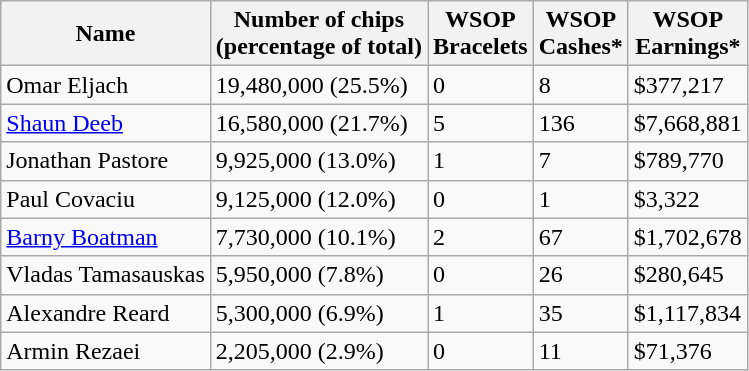<table class="wikitable sortable">
<tr>
<th>Name</th>
<th>Number of chips<br>(percentage of total)</th>
<th>WSOP<br>Bracelets</th>
<th>WSOP<br>Cashes*</th>
<th>WSOP<br>Earnings*</th>
</tr>
<tr>
<td> Omar Eljach</td>
<td>19,480,000 (25.5%)</td>
<td>0</td>
<td>8</td>
<td>$377,217</td>
</tr>
<tr>
<td> <a href='#'>Shaun Deeb</a></td>
<td>16,580,000 (21.7%)</td>
<td>5</td>
<td>136</td>
<td>$7,668,881</td>
</tr>
<tr>
<td> Jonathan Pastore</td>
<td>9,925,000 (13.0%)</td>
<td>1</td>
<td>7</td>
<td>$789,770</td>
</tr>
<tr>
<td> Paul Covaciu</td>
<td>9,125,000 (12.0%)</td>
<td>0</td>
<td>1</td>
<td>$3,322</td>
</tr>
<tr>
<td> <a href='#'>Barny Boatman</a></td>
<td>7,730,000 (10.1%)</td>
<td>2</td>
<td>67</td>
<td>$1,702,678</td>
</tr>
<tr>
<td> Vladas Tamasauskas</td>
<td>5,950,000 (7.8%)</td>
<td>0</td>
<td>26</td>
<td>$280,645</td>
</tr>
<tr>
<td> Alexandre Reard</td>
<td>5,300,000 (6.9%)</td>
<td>1</td>
<td>35</td>
<td>$1,117,834</td>
</tr>
<tr>
<td> Armin Rezaei</td>
<td>2,205,000 (2.9%)</td>
<td>0</td>
<td>11</td>
<td>$71,376</td>
</tr>
</table>
